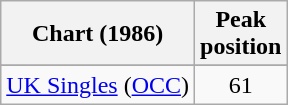<table class="wikitable sortable plainrowheaders">
<tr>
<th>Chart (1986)</th>
<th>Peak<br>position</th>
</tr>
<tr>
</tr>
<tr>
<td><a href='#'>UK Singles</a> (<a href='#'>OCC</a>)</td>
<td align="center">61</td>
</tr>
</table>
